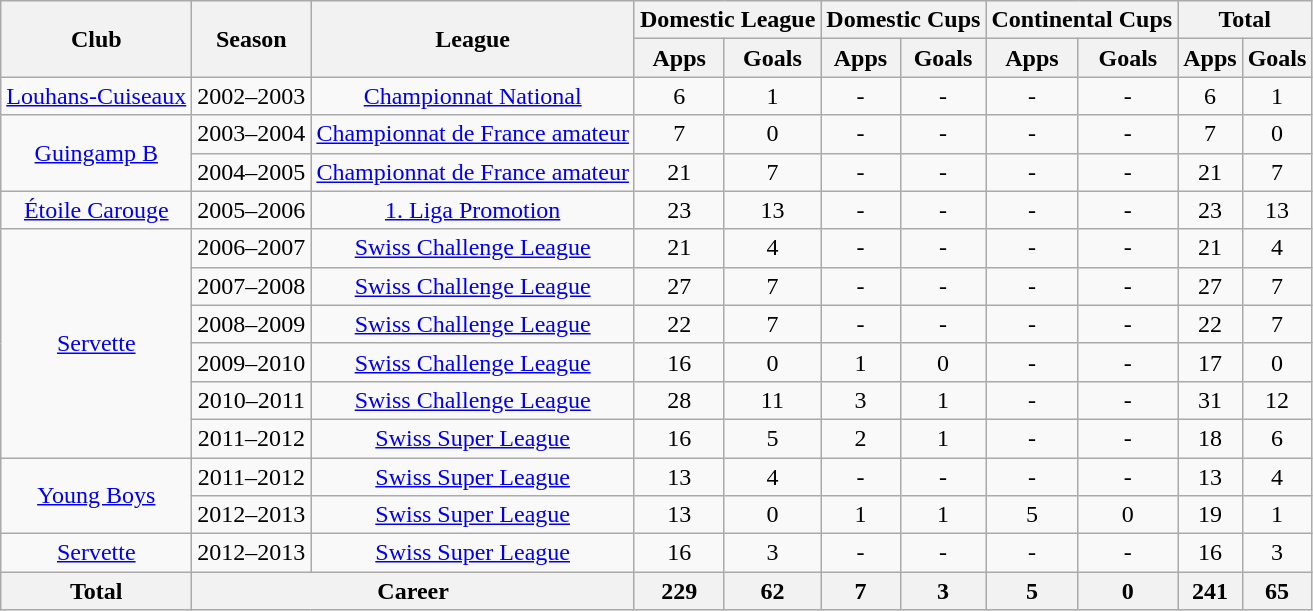<table class="wikitable" style="text-align: center;">
<tr>
<th rowspan="2">Club</th>
<th rowspan="2">Season</th>
<th rowspan="2">League</th>
<th colspan="2">Domestic League</th>
<th colspan="2">Domestic Cups</th>
<th colspan="2">Continental Cups</th>
<th colspan="2">Total</th>
</tr>
<tr>
<th>Apps</th>
<th>Goals</th>
<th>Apps</th>
<th>Goals</th>
<th>Apps</th>
<th>Goals</th>
<th>Apps</th>
<th>Goals</th>
</tr>
<tr>
<td rowspan="1"><a href='#'>Louhans-Cuiseaux</a></td>
<td>2002–2003</td>
<td><a href='#'>Championnat National</a></td>
<td>6</td>
<td>1</td>
<td>-</td>
<td>-</td>
<td>-</td>
<td>-</td>
<td>6</td>
<td>1</td>
</tr>
<tr>
<td rowspan="2"><a href='#'>Guingamp B</a></td>
<td>2003–2004</td>
<td><a href='#'>Championnat de France amateur</a></td>
<td>7</td>
<td>0</td>
<td>-</td>
<td>-</td>
<td>-</td>
<td>-</td>
<td>7</td>
<td>0</td>
</tr>
<tr>
<td>2004–2005</td>
<td><a href='#'>Championnat de France amateur</a></td>
<td>21</td>
<td>7</td>
<td>-</td>
<td>-</td>
<td>-</td>
<td>-</td>
<td>21</td>
<td>7</td>
</tr>
<tr>
<td rowspan="1"><a href='#'>Étoile Carouge</a></td>
<td>2005–2006</td>
<td><a href='#'>1. Liga Promotion</a></td>
<td>23</td>
<td>13</td>
<td>-</td>
<td>-</td>
<td>-</td>
<td>-</td>
<td>23</td>
<td>13</td>
</tr>
<tr>
<td rowspan="6"><a href='#'>Servette</a></td>
<td>2006–2007</td>
<td><a href='#'>Swiss Challenge League</a></td>
<td>21</td>
<td>4</td>
<td>-</td>
<td>-</td>
<td>-</td>
<td>-</td>
<td>21</td>
<td>4</td>
</tr>
<tr>
<td>2007–2008</td>
<td><a href='#'>Swiss Challenge League</a></td>
<td>27</td>
<td>7</td>
<td>-</td>
<td>-</td>
<td>-</td>
<td>-</td>
<td>27</td>
<td>7</td>
</tr>
<tr>
<td>2008–2009</td>
<td><a href='#'>Swiss Challenge League</a></td>
<td>22</td>
<td>7</td>
<td>-</td>
<td>-</td>
<td>-</td>
<td>-</td>
<td>22</td>
<td>7</td>
</tr>
<tr>
<td>2009–2010</td>
<td><a href='#'>Swiss Challenge League</a></td>
<td>16</td>
<td>0</td>
<td>1</td>
<td>0</td>
<td>-</td>
<td>-</td>
<td>17</td>
<td>0</td>
</tr>
<tr>
<td>2010–2011</td>
<td><a href='#'>Swiss Challenge League</a></td>
<td>28</td>
<td>11</td>
<td>3</td>
<td>1</td>
<td>-</td>
<td>-</td>
<td>31</td>
<td>12</td>
</tr>
<tr>
<td>2011–2012</td>
<td><a href='#'>Swiss Super League</a></td>
<td>16</td>
<td>5</td>
<td>2</td>
<td>1</td>
<td>-</td>
<td>-</td>
<td>18</td>
<td>6</td>
</tr>
<tr>
<td rowspan="2"><a href='#'>Young Boys</a></td>
<td>2011–2012</td>
<td><a href='#'>Swiss Super League</a></td>
<td>13</td>
<td>4</td>
<td>-</td>
<td>-</td>
<td>-</td>
<td>-</td>
<td>13</td>
<td>4</td>
</tr>
<tr>
<td>2012–2013</td>
<td><a href='#'>Swiss Super League</a></td>
<td>13</td>
<td>0</td>
<td>1</td>
<td>1</td>
<td>5</td>
<td>0</td>
<td>19</td>
<td>1</td>
</tr>
<tr>
<td><a href='#'>Servette</a></td>
<td>2012–2013</td>
<td><a href='#'>Swiss Super League</a></td>
<td>16</td>
<td>3</td>
<td>-</td>
<td>-</td>
<td>-</td>
<td>-</td>
<td>16</td>
<td>3</td>
</tr>
<tr>
<th colspan="1">Total</th>
<th colspan="2">Career</th>
<th>229</th>
<th>62</th>
<th>7</th>
<th>3</th>
<th>5</th>
<th>0</th>
<th>241</th>
<th>65</th>
</tr>
</table>
